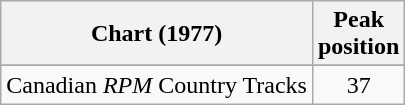<table class="wikitable sortable">
<tr>
<th align="left">Chart (1977)</th>
<th align="center">Peak<br>position</th>
</tr>
<tr>
</tr>
<tr>
<td align="left">Canadian <em>RPM</em> Country Tracks</td>
<td align="center">37</td>
</tr>
</table>
